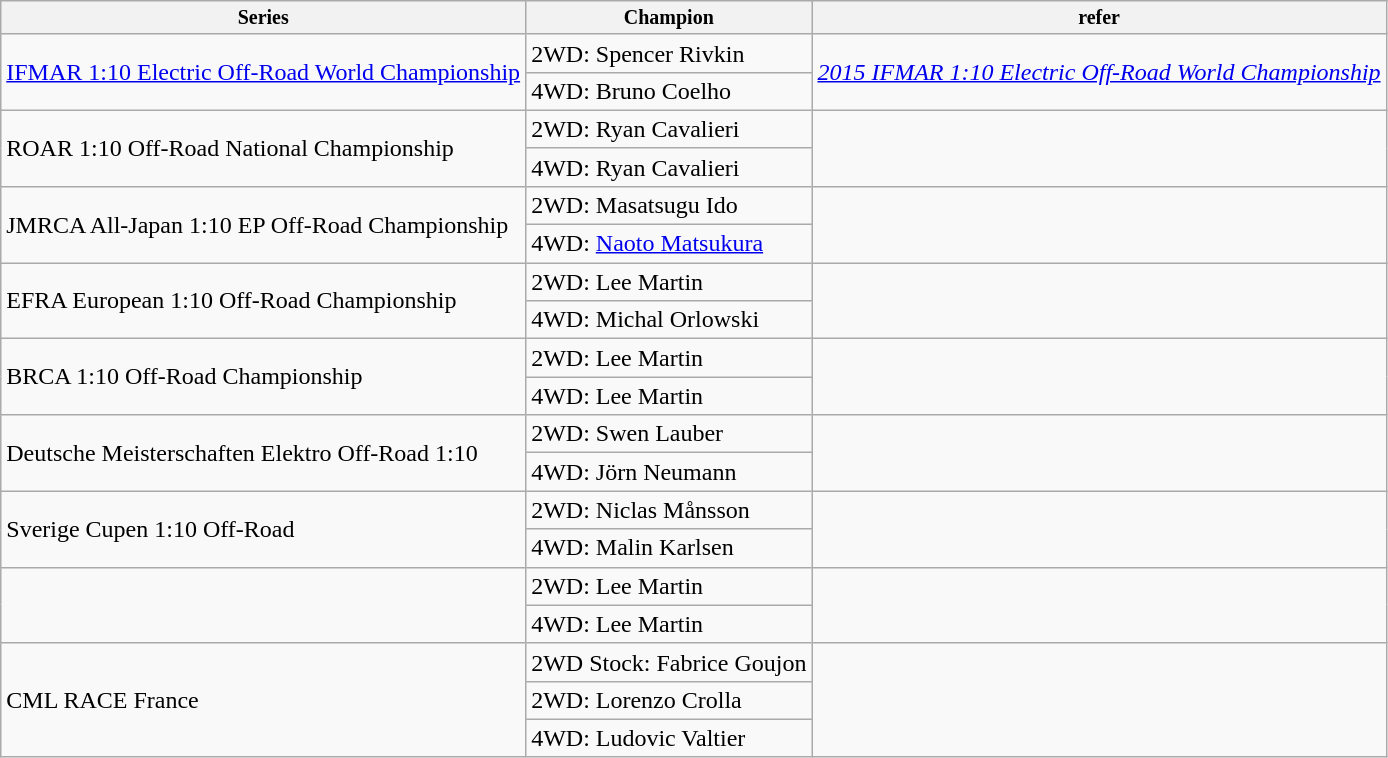<table class="wikitable">
<tr style="font-size:10pt;font-weight:bold">
<th>Series</th>
<th>Champion</th>
<th>refer</th>
</tr>
<tr>
<td rowspan=2><a href='#'>IFMAR 1:10 Electric Off-Road World Championship</a></td>
<td>2WD:  Spencer Rivkin</td>
<td rowspan=2><em><a href='#'>2015 IFMAR 1:10 Electric Off-Road World Championship</a></em></td>
</tr>
<tr>
<td>4WD:  Bruno Coelho</td>
</tr>
<tr>
<td rowspan=2>ROAR 1:10 Off-Road National Championship</td>
<td>2WD:  Ryan Cavalieri</td>
<td rowspan=2></td>
</tr>
<tr>
<td>4WD:  Ryan Cavalieri</td>
</tr>
<tr>
<td rowspan=2>JMRCA All-Japan 1:10 EP Off-Road Championship</td>
<td>2WD:  Masatsugu Ido</td>
<td rowspan=2></td>
</tr>
<tr>
<td>4WD:  <a href='#'>Naoto Matsukura</a></td>
</tr>
<tr>
<td rowspan=2>EFRA European 1:10 Off-Road Championship</td>
<td>2WD:  Lee Martin</td>
<td rowspan=2></td>
</tr>
<tr>
<td>4WD:  Michal Orlowski</td>
</tr>
<tr>
<td rowspan=2>BRCA 1:10 Off-Road Championship</td>
<td>2WD:  Lee Martin</td>
<td rowspan=2></td>
</tr>
<tr>
<td>4WD:  Lee Martin</td>
</tr>
<tr>
<td rowspan=2>Deutsche Meisterschaften Elektro Off-Road 1:10</td>
<td>2WD:  Swen Lauber</td>
<td rowspan=2></td>
</tr>
<tr>
<td>4WD:  Jörn Neumann</td>
</tr>
<tr>
<td rowspan=2>Sverige Cupen 1:10 Off-Road</td>
<td>2WD:  Niclas Månsson</td>
<td rowspan=2></td>
</tr>
<tr>
<td>4WD:  Malin Karlsen</td>
</tr>
<tr>
<td rowspan=2></td>
<td>2WD:  Lee Martin</td>
<td rowspan=2></td>
</tr>
<tr>
<td>4WD:  Lee Martin</td>
</tr>
<tr>
<td rowspan=3>CML RACE France</td>
<td>2WD Stock:  Fabrice Goujon</td>
<td rowspan=3></td>
</tr>
<tr>
<td>2WD:  Lorenzo Crolla</td>
</tr>
<tr>
<td>4WD:  Ludovic Valtier</td>
</tr>
</table>
